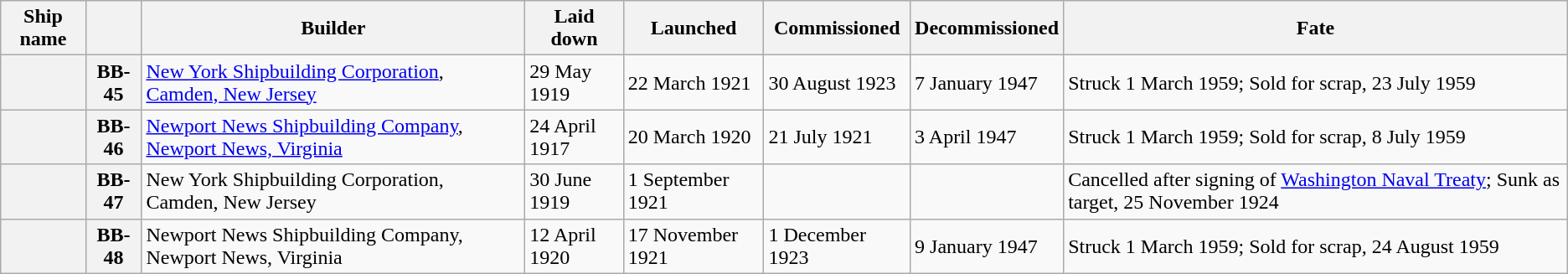<table class="sortable wikitable plainrowheaders">
<tr>
<th scope="col">Ship name</th>
<th scope="col"></th>
<th scope="col">Builder</th>
<th scope="col">Laid down</th>
<th scope="col">Launched</th>
<th scope="col">Commissioned</th>
<th scope="col">Decommissioned</th>
<th scope="col">Fate</th>
</tr>
<tr>
<th scope="row"></th>
<th scope="row">BB-45</th>
<td><a href='#'>New York Shipbuilding Corporation</a>, <a href='#'>Camden, New Jersey</a></td>
<td>29 May 1919</td>
<td>22 March 1921</td>
<td>30 August 1923</td>
<td>7 January 1947</td>
<td>Struck 1 March 1959; Sold for scrap, 23 July 1959</td>
</tr>
<tr>
<th scope="row"></th>
<th scope="row">BB-46</th>
<td><a href='#'>Newport News Shipbuilding Company</a>, <a href='#'>Newport News, Virginia</a></td>
<td>24 April 1917</td>
<td>20 March 1920</td>
<td>21 July 1921</td>
<td>3 April 1947</td>
<td>Struck 1 March 1959; Sold for scrap, 8 July 1959</td>
</tr>
<tr>
<th scope="row"></th>
<th scope="row">BB-47</th>
<td>New York Shipbuilding Corporation, Camden, New Jersey</td>
<td>30 June 1919</td>
<td>1 September 1921</td>
<td></td>
<td></td>
<td>Cancelled after signing of <a href='#'>Washington Naval Treaty</a>; Sunk as target, 25 November 1924</td>
</tr>
<tr>
<th scope="row"></th>
<th scope="row">BB-48</th>
<td>Newport News Shipbuilding Company, Newport News, Virginia</td>
<td>12 April 1920</td>
<td>17 November 1921</td>
<td>1 December 1923</td>
<td>9 January 1947</td>
<td>Struck 1 March 1959; Sold for scrap, 24 August 1959</td>
</tr>
</table>
